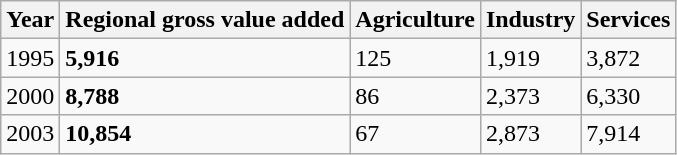<table class="wikitable">
<tr>
<th>Year</th>
<th>Regional gross value added</th>
<th>Agriculture</th>
<th>Industry</th>
<th>Services</th>
</tr>
<tr>
<td>1995</td>
<td><strong>5,916</strong></td>
<td>125</td>
<td>1,919</td>
<td>3,872</td>
</tr>
<tr>
<td>2000</td>
<td><strong>8,788</strong></td>
<td>86</td>
<td>2,373</td>
<td>6,330</td>
</tr>
<tr>
<td>2003</td>
<td><strong>10,854</strong></td>
<td>67</td>
<td>2,873</td>
<td>7,914</td>
</tr>
</table>
